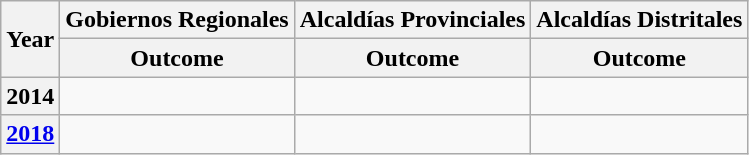<table class="wikitable">
<tr>
<th rowspan="2">Year</th>
<th>Gobiernos Regionales</th>
<th>Alcaldías Provinciales</th>
<th>Alcaldías Distritales</th>
</tr>
<tr>
<th>Outcome</th>
<th>Outcome</th>
<th>Outcome</th>
</tr>
<tr>
<th>2014</th>
<td></td>
<td></td>
<td></td>
</tr>
<tr>
<th><a href='#'>2018</a></th>
<td></td>
<td></td>
<td></td>
</tr>
</table>
